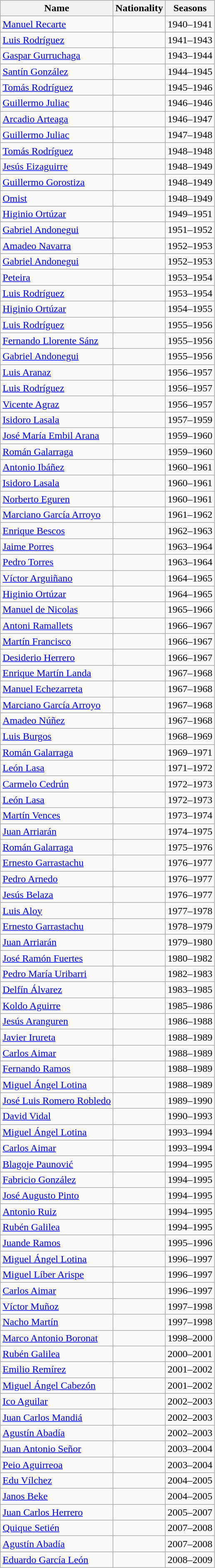<table class="wikitable">
<tr>
<th>Name</th>
<th>Nationality</th>
<th>Seasons</th>
</tr>
<tr>
<td><a href='#'>Manuel Recarte</a></td>
<td></td>
<td>1940–1941</td>
</tr>
<tr>
<td><a href='#'>Luis Rodríguez</a></td>
<td></td>
<td>1941–1943</td>
</tr>
<tr>
<td><a href='#'>Gaspar Gurruchaga</a></td>
<td></td>
<td>1943–1944</td>
</tr>
<tr>
<td><a href='#'>Santín González</a></td>
<td></td>
<td>1944–1945</td>
</tr>
<tr>
<td><a href='#'>Tomás Rodríguez</a></td>
<td></td>
<td>1945–1946</td>
</tr>
<tr>
<td><a href='#'>Guillermo Juliac</a></td>
<td></td>
<td>1946–1946</td>
</tr>
<tr>
<td><a href='#'>Arcadio Arteaga</a></td>
<td></td>
<td>1946–1947</td>
</tr>
<tr>
<td><a href='#'>Guillermo Juliac</a></td>
<td></td>
<td>1947–1948</td>
</tr>
<tr>
<td><a href='#'>Tomás Rodríguez</a></td>
<td></td>
<td>1948–1948</td>
</tr>
<tr>
<td><a href='#'>Jesús Eizaguirre</a></td>
<td></td>
<td>1948–1949</td>
</tr>
<tr>
<td><a href='#'>Guillermo Gorostiza</a></td>
<td></td>
<td>1948–1949</td>
</tr>
<tr>
<td><a href='#'>Omist</a></td>
<td></td>
<td>1948–1949</td>
</tr>
<tr>
<td><a href='#'>Higinio Ortúzar</a></td>
<td></td>
<td>1949–1951</td>
</tr>
<tr>
<td><a href='#'>Gabriel Andonegui</a></td>
<td></td>
<td>1951–1952</td>
</tr>
<tr>
<td><a href='#'>Amadeo Navarra</a></td>
<td></td>
<td>1952–1953</td>
</tr>
<tr>
<td><a href='#'>Gabriel Andonegui</a></td>
<td></td>
<td>1952–1953</td>
</tr>
<tr>
<td><a href='#'>Peteira</a></td>
<td></td>
<td>1953–1954</td>
</tr>
<tr>
<td><a href='#'>Luis Rodríguez</a></td>
<td></td>
<td>1953–1954</td>
</tr>
<tr>
<td><a href='#'>Higinio Ortúzar</a></td>
<td></td>
<td>1954–1955</td>
</tr>
<tr>
<td><a href='#'>Luis Rodríguez</a></td>
<td></td>
<td>1955–1956</td>
</tr>
<tr>
<td><a href='#'>Fernando Llorente Sánz</a></td>
<td></td>
<td>1955–1956</td>
</tr>
<tr>
<td><a href='#'>Gabriel Andonegui</a></td>
<td></td>
<td>1955–1956</td>
</tr>
<tr>
<td><a href='#'>Luis Aranaz</a></td>
<td></td>
<td>1956–1957</td>
</tr>
<tr>
<td><a href='#'>Luis Rodríguez</a></td>
<td></td>
<td>1956–1957</td>
</tr>
<tr>
<td><a href='#'>Vicente Agraz</a></td>
<td></td>
<td>1956–1957</td>
</tr>
<tr>
<td><a href='#'>Isidoro Lasala</a></td>
<td></td>
<td>1957–1959</td>
</tr>
<tr>
<td><a href='#'>José María Embil Arana</a></td>
<td></td>
<td>1959–1960</td>
</tr>
<tr>
<td><a href='#'>Román Galarraga</a></td>
<td></td>
<td>1959–1960</td>
</tr>
<tr>
<td><a href='#'>Antonio Ibáñez</a></td>
<td></td>
<td>1960–1961</td>
</tr>
<tr>
<td><a href='#'>Isidoro Lasala</a></td>
<td></td>
<td>1960–1961</td>
</tr>
<tr>
<td><a href='#'>Norberto Eguren</a></td>
<td></td>
<td>1960–1961</td>
</tr>
<tr>
<td><a href='#'>Marciano García Arroyo</a></td>
<td></td>
<td>1961–1962</td>
</tr>
<tr>
<td><a href='#'>Enrique Bescos</a></td>
<td></td>
<td>1962–1963</td>
</tr>
<tr>
<td><a href='#'>Jaime Porres</a></td>
<td></td>
<td>1963–1964</td>
</tr>
<tr>
<td><a href='#'>Pedro Torres</a></td>
<td></td>
<td>1963–1964</td>
</tr>
<tr>
<td><a href='#'>Víctor Arguiñano</a></td>
<td></td>
<td>1964–1965</td>
</tr>
<tr>
<td><a href='#'>Higinio Ortúzar</a></td>
<td></td>
<td>1964–1965</td>
</tr>
<tr>
<td><a href='#'>Manuel de Nicolas</a></td>
<td></td>
<td>1965–1966</td>
</tr>
<tr>
<td><a href='#'>Antoni Ramallets</a></td>
<td></td>
<td>1966–1967</td>
</tr>
<tr>
<td><a href='#'>Martín Francisco</a></td>
<td></td>
<td>1966–1967</td>
</tr>
<tr>
<td><a href='#'>Desiderio Herrero</a></td>
<td></td>
<td>1966–1967</td>
</tr>
<tr>
<td><a href='#'>Enrique Martín Landa</a></td>
<td></td>
<td>1967–1968</td>
</tr>
<tr>
<td><a href='#'>Manuel Echezarreta</a></td>
<td></td>
<td>1967–1968</td>
</tr>
<tr>
<td><a href='#'>Marciano García Arroyo</a></td>
<td></td>
<td>1967–1968</td>
</tr>
<tr>
<td><a href='#'>Amadeo Núñez</a></td>
<td></td>
<td>1967–1968</td>
</tr>
<tr>
<td><a href='#'>Luis Burgos</a></td>
<td></td>
<td>1968–1969</td>
</tr>
<tr>
<td><a href='#'>Román Galarraga</a></td>
<td></td>
<td>1969–1971</td>
</tr>
<tr>
<td><a href='#'>León Lasa</a></td>
<td></td>
<td>1971–1972</td>
</tr>
<tr>
<td><a href='#'>Carmelo Cedrún</a></td>
<td></td>
<td>1972–1973</td>
</tr>
<tr>
<td><a href='#'>León Lasa</a></td>
<td></td>
<td>1972–1973</td>
</tr>
<tr>
<td><a href='#'>Martín Vences</a></td>
<td></td>
<td>1973–1974</td>
</tr>
<tr>
<td><a href='#'>Juan Arriarán</a></td>
<td></td>
<td>1974–1975</td>
</tr>
<tr>
<td><a href='#'>Román Galarraga</a></td>
<td></td>
<td>1975–1976</td>
</tr>
<tr>
<td><a href='#'>Ernesto Garrastachu</a></td>
<td></td>
<td>1976–1977</td>
</tr>
<tr>
<td><a href='#'>Pedro Arnedo</a></td>
<td></td>
<td>1976–1977</td>
</tr>
<tr>
<td><a href='#'>Jesús Belaza</a></td>
<td></td>
<td>1976–1977</td>
</tr>
<tr>
<td><a href='#'>Luis Aloy</a></td>
<td></td>
<td>1977–1978</td>
</tr>
<tr>
<td><a href='#'>Ernesto Garrastachu</a></td>
<td></td>
<td>1978–1979</td>
</tr>
<tr>
<td><a href='#'>Juan Arriarán</a></td>
<td></td>
<td>1979–1980</td>
</tr>
<tr>
<td><a href='#'>José Ramón Fuertes</a></td>
<td></td>
<td>1980–1982</td>
</tr>
<tr>
<td><a href='#'>Pedro María Uribarri</a></td>
<td></td>
<td>1982–1983</td>
</tr>
<tr>
<td><a href='#'>Delfín Álvarez</a></td>
<td></td>
<td>1983–1985</td>
</tr>
<tr>
<td><a href='#'>Koldo Aguirre</a></td>
<td></td>
<td>1985–1986</td>
</tr>
<tr>
<td><a href='#'>Jesús Aranguren</a></td>
<td></td>
<td>1986–1988</td>
</tr>
<tr>
<td><a href='#'>Javier Irureta</a></td>
<td></td>
<td>1988–1989</td>
</tr>
<tr>
<td><a href='#'>Carlos Aimar</a></td>
<td></td>
<td>1988–1989</td>
</tr>
<tr>
<td><a href='#'>Fernando Ramos</a></td>
<td></td>
<td>1988–1989</td>
</tr>
<tr>
<td><a href='#'>Miguel Ángel Lotina</a></td>
<td></td>
<td>1988–1989</td>
</tr>
<tr>
<td><a href='#'>José Luis Romero Robledo</a></td>
<td></td>
<td>1989–1990</td>
</tr>
<tr>
<td><a href='#'>David Vidal</a></td>
<td></td>
<td>1990–1993</td>
</tr>
<tr>
<td><a href='#'>Miguel Ángel Lotina</a></td>
<td></td>
<td>1993–1994</td>
</tr>
<tr>
<td><a href='#'>Carlos Aimar</a></td>
<td></td>
<td>1993–1994</td>
</tr>
<tr>
<td><a href='#'>Blagoje Paunović</a></td>
<td></td>
<td>1994–1995</td>
</tr>
<tr>
<td><a href='#'>Fabricio González</a></td>
<td></td>
<td>1994–1995</td>
</tr>
<tr>
<td><a href='#'>José Augusto Pinto</a></td>
<td></td>
<td>1994–1995</td>
</tr>
<tr>
<td><a href='#'>Antonio Ruiz</a></td>
<td></td>
<td>1994–1995</td>
</tr>
<tr>
<td><a href='#'>Rubén Galilea</a></td>
<td></td>
<td>1994–1995</td>
</tr>
<tr>
<td><a href='#'>Juande Ramos</a></td>
<td></td>
<td>1995–1996</td>
</tr>
<tr>
<td><a href='#'>Miguel Ángel Lotina</a></td>
<td></td>
<td>1996–1997</td>
</tr>
<tr>
<td><a href='#'>Miguel Líber Arispe</a></td>
<td></td>
<td>1996–1997</td>
</tr>
<tr>
<td><a href='#'>Carlos Aimar</a></td>
<td></td>
<td>1996–1997</td>
</tr>
<tr>
<td><a href='#'>Víctor Muñoz</a></td>
<td></td>
<td>1997–1998</td>
</tr>
<tr>
<td><a href='#'>Nacho Martín</a></td>
<td></td>
<td>1997–1998</td>
</tr>
<tr>
<td><a href='#'>Marco Antonio Boronat</a></td>
<td></td>
<td>1998–2000</td>
</tr>
<tr>
<td><a href='#'>Rubén Galilea</a></td>
<td></td>
<td>2000–2001</td>
</tr>
<tr>
<td><a href='#'>Emilio Remírez</a></td>
<td></td>
<td>2001–2002</td>
</tr>
<tr>
<td><a href='#'>Miguel Ángel Cabezón</a></td>
<td></td>
<td>2001–2002</td>
</tr>
<tr>
<td><a href='#'>Ico Aguilar</a></td>
<td></td>
<td>2002–2003</td>
</tr>
<tr>
<td><a href='#'>Juan Carlos Mandiá</a></td>
<td></td>
<td>2002–2003</td>
</tr>
<tr>
<td><a href='#'>Agustín Abadía</a></td>
<td></td>
<td>2002–2003</td>
</tr>
<tr>
<td><a href='#'>Juan Antonio Señor</a></td>
<td></td>
<td>2003–2004</td>
</tr>
<tr>
<td><a href='#'>Peio Aguirreoa</a></td>
<td></td>
<td>2003–2004</td>
</tr>
<tr>
<td><a href='#'>Edu Vílchez</a></td>
<td></td>
<td>2004–2005</td>
</tr>
<tr>
<td><a href='#'>Janos Beke</a></td>
<td></td>
<td>2004–2005</td>
</tr>
<tr>
<td><a href='#'>Juan Carlos Herrero</a></td>
<td></td>
<td>2005–2007</td>
</tr>
<tr>
<td><a href='#'>Quique Setién</a></td>
<td></td>
<td>2007–2008</td>
</tr>
<tr>
<td><a href='#'>Agustín Abadía</a></td>
<td></td>
<td>2007–2008</td>
</tr>
<tr>
<td><a href='#'>Eduardo García León</a></td>
<td></td>
<td>2008–2009</td>
</tr>
</table>
